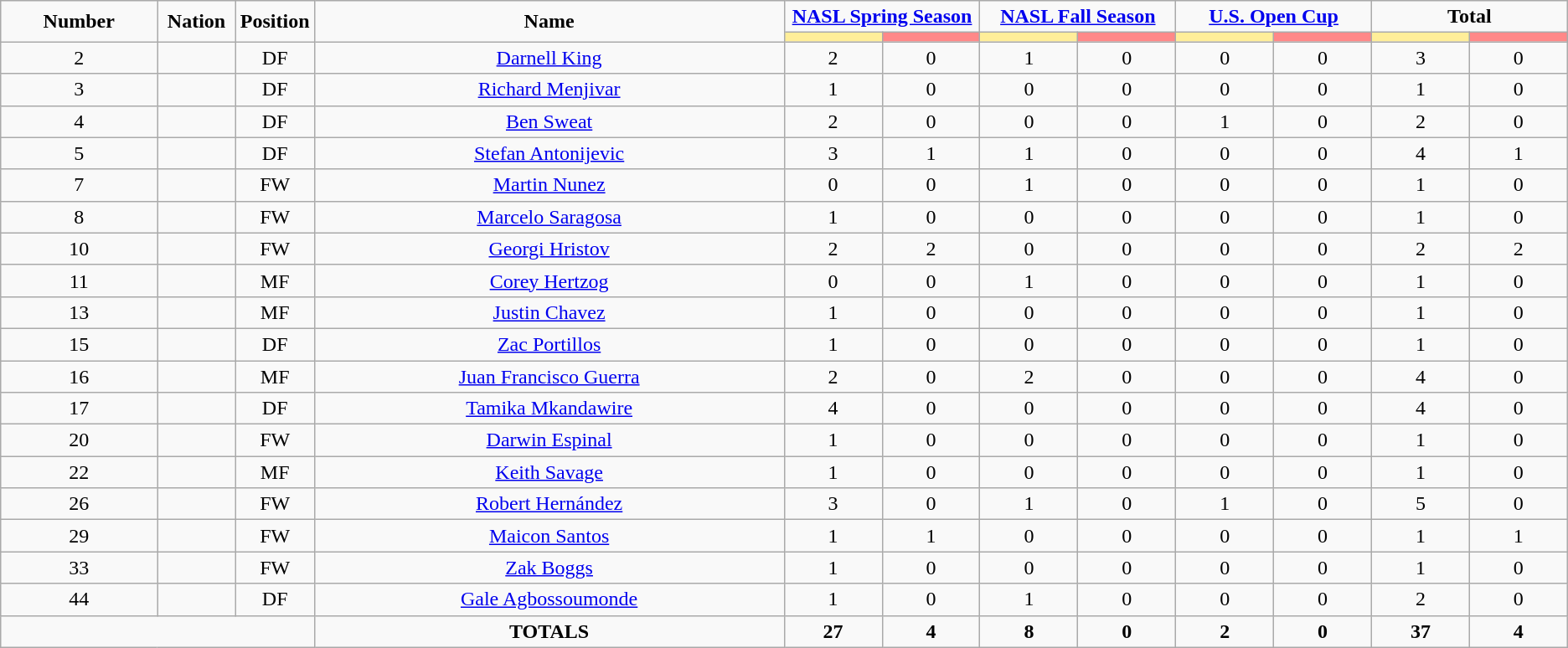<table class="wikitable" style="text-align:center;">
<tr>
<td rowspan="2"  style="width:10%; text-align:center;"><strong>Number</strong></td>
<td rowspan="2"  style="width:5%; text-align:center;"><strong>Nation</strong></td>
<td rowspan="2"  style="width:5%; text-align:center;"><strong>Position</strong></td>
<td rowspan="2"  style="width:30%; text-align:center;"><strong>Name</strong></td>
<td colspan="2" style="text-align:center;"><strong><a href='#'>NASL Spring Season</a></strong></td>
<td colspan="2" style="text-align:center;"><strong><a href='#'>NASL Fall Season</a></strong></td>
<td colspan="2" style="text-align:center;"><strong><a href='#'>U.S. Open Cup</a></strong></td>
<td colspan="2" style="text-align:center;"><strong>Total</strong></td>
</tr>
<tr>
<th style="width:60px; background:#fe9;"></th>
<th style="width:60px; background:#ff8888;"></th>
<th style="width:60px; background:#fe9;"></th>
<th style="width:60px; background:#ff8888;"></th>
<th style="width:60px; background:#fe9;"></th>
<th style="width:60px; background:#ff8888;"></th>
<th style="width:60px; background:#fe9;"></th>
<th style="width:60px; background:#ff8888;"></th>
</tr>
<tr>
<td>2</td>
<td></td>
<td>DF</td>
<td><a href='#'>Darnell King</a></td>
<td>2</td>
<td>0</td>
<td>1</td>
<td>0</td>
<td>0</td>
<td>0</td>
<td>3</td>
<td>0</td>
</tr>
<tr>
<td>3</td>
<td></td>
<td>DF</td>
<td><a href='#'>Richard Menjivar</a></td>
<td>1</td>
<td>0</td>
<td>0</td>
<td>0</td>
<td>0</td>
<td>0</td>
<td>1</td>
<td>0</td>
</tr>
<tr>
<td>4</td>
<td></td>
<td>DF</td>
<td><a href='#'>Ben Sweat</a></td>
<td>2</td>
<td>0</td>
<td>0</td>
<td>0</td>
<td>1</td>
<td>0</td>
<td>2</td>
<td>0</td>
</tr>
<tr>
<td>5</td>
<td></td>
<td>DF</td>
<td><a href='#'>Stefan Antonijevic</a></td>
<td>3</td>
<td>1</td>
<td>1</td>
<td>0</td>
<td>0</td>
<td>0</td>
<td>4</td>
<td>1</td>
</tr>
<tr>
<td>7</td>
<td></td>
<td>FW</td>
<td><a href='#'>Martin Nunez</a></td>
<td>0</td>
<td>0</td>
<td>1</td>
<td>0</td>
<td>0</td>
<td>0</td>
<td>1</td>
<td>0</td>
</tr>
<tr>
<td>8</td>
<td></td>
<td>FW</td>
<td><a href='#'>Marcelo Saragosa</a></td>
<td>1</td>
<td>0</td>
<td>0</td>
<td>0</td>
<td>0</td>
<td>0</td>
<td>1</td>
<td>0</td>
</tr>
<tr>
<td>10</td>
<td></td>
<td>FW</td>
<td><a href='#'>Georgi Hristov</a></td>
<td>2</td>
<td>2</td>
<td>0</td>
<td>0</td>
<td>0</td>
<td>0</td>
<td>2</td>
<td>2</td>
</tr>
<tr>
<td>11</td>
<td></td>
<td>MF</td>
<td><a href='#'>Corey Hertzog</a></td>
<td>0</td>
<td>0</td>
<td>1</td>
<td>0</td>
<td>0</td>
<td>0</td>
<td>1</td>
<td>0</td>
</tr>
<tr>
<td>13</td>
<td></td>
<td>MF</td>
<td><a href='#'>Justin Chavez</a></td>
<td>1</td>
<td>0</td>
<td>0</td>
<td>0</td>
<td>0</td>
<td>0</td>
<td>1</td>
<td>0</td>
</tr>
<tr>
<td>15</td>
<td></td>
<td>DF</td>
<td><a href='#'>Zac Portillos</a></td>
<td>1</td>
<td>0</td>
<td>0</td>
<td>0</td>
<td>0</td>
<td>0</td>
<td>1</td>
<td>0</td>
</tr>
<tr>
<td>16</td>
<td></td>
<td>MF</td>
<td><a href='#'>Juan Francisco Guerra</a></td>
<td>2</td>
<td>0</td>
<td>2</td>
<td>0</td>
<td>0</td>
<td>0</td>
<td>4</td>
<td>0</td>
</tr>
<tr>
<td>17</td>
<td></td>
<td>DF</td>
<td><a href='#'>Tamika Mkandawire</a></td>
<td>4</td>
<td>0</td>
<td>0</td>
<td>0</td>
<td>0</td>
<td>0</td>
<td>4</td>
<td>0</td>
</tr>
<tr>
<td>20</td>
<td></td>
<td>FW</td>
<td><a href='#'>Darwin Espinal</a></td>
<td>1</td>
<td>0</td>
<td>0</td>
<td>0</td>
<td>0</td>
<td>0</td>
<td>1</td>
<td>0</td>
</tr>
<tr>
<td>22</td>
<td></td>
<td>MF</td>
<td><a href='#'>Keith Savage</a></td>
<td>1</td>
<td>0</td>
<td>0</td>
<td>0</td>
<td>0</td>
<td>0</td>
<td>1</td>
<td>0</td>
</tr>
<tr>
<td>26</td>
<td></td>
<td>FW</td>
<td><a href='#'>Robert Hernández</a></td>
<td>3</td>
<td>0</td>
<td>1</td>
<td>0</td>
<td>1</td>
<td>0</td>
<td>5</td>
<td>0</td>
</tr>
<tr>
<td>29</td>
<td></td>
<td>FW</td>
<td><a href='#'>Maicon Santos</a></td>
<td>1</td>
<td>1</td>
<td>0</td>
<td>0</td>
<td>0</td>
<td>0</td>
<td>1</td>
<td>1</td>
</tr>
<tr>
<td>33</td>
<td></td>
<td>FW</td>
<td><a href='#'>Zak Boggs</a></td>
<td>1</td>
<td>0</td>
<td>0</td>
<td>0</td>
<td>0</td>
<td>0</td>
<td>1</td>
<td>0</td>
</tr>
<tr>
<td>44</td>
<td></td>
<td>DF</td>
<td><a href='#'>Gale Agbossoumonde</a></td>
<td>1</td>
<td>0</td>
<td>1</td>
<td>0</td>
<td>0</td>
<td>0</td>
<td>2</td>
<td>0</td>
</tr>
<tr>
<td colspan="3"></td>
<td><strong>TOTALS</strong></td>
<td><strong>27</strong></td>
<td><strong>4</strong></td>
<td><strong>8</strong></td>
<td><strong>0</strong></td>
<td><strong>2</strong></td>
<td><strong>0</strong></td>
<td><strong>37</strong></td>
<td><strong>4</strong></td>
</tr>
</table>
